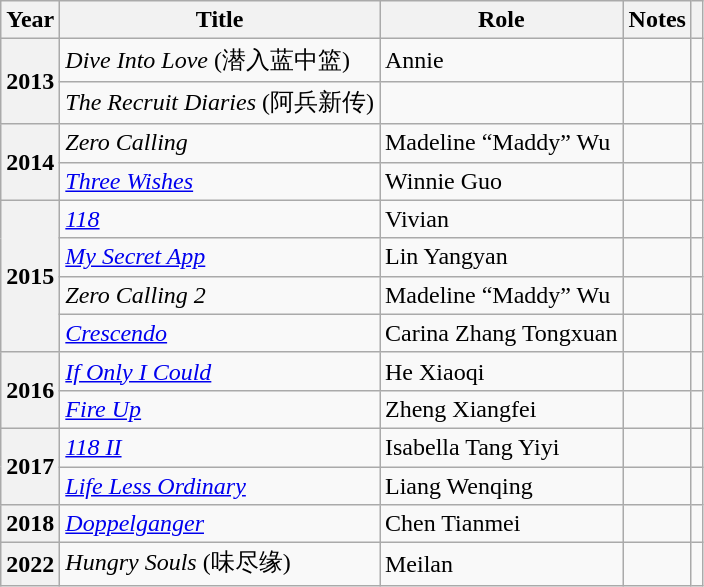<table class="wikitable sortable plainrowheaders">
<tr>
<th scope="col">Year</th>
<th scope="col">Title</th>
<th scope="col">Role</th>
<th scope="col" class="unsortable">Notes</th>
<th scope="col" class="unsortable"></th>
</tr>
<tr>
<th scope="row" rowspan="2">2013</th>
<td><em>Dive Into Love</em> (潜入蓝中篮)</td>
<td>Annie</td>
<td></td>
<td></td>
</tr>
<tr>
<td><em>The Recruit Diaries</em> (阿兵新传)</td>
<td></td>
<td></td>
<td></td>
</tr>
<tr>
<th scope="row" rowspan="2">2014</th>
<td><em>Zero Calling</em></td>
<td>Madeline “Maddy” Wu</td>
<td></td>
<td></td>
</tr>
<tr>
<td><em><a href='#'>Three Wishes</a></em></td>
<td>Winnie Guo</td>
<td></td>
<td></td>
</tr>
<tr>
<th scope="row" rowspan="4">2015</th>
<td><em><a href='#'>118</a></em></td>
<td>Vivian</td>
<td></td>
<td></td>
</tr>
<tr>
<td><em><a href='#'>My Secret App</a></em></td>
<td>Lin Yangyan</td>
<td></td>
<td></td>
</tr>
<tr>
<td><em>Zero Calling 2</em></td>
<td>Madeline “Maddy” Wu</td>
<td></td>
<td></td>
</tr>
<tr>
<td><em><a href='#'>Crescendo</a></em></td>
<td>Carina Zhang Tongxuan</td>
<td></td>
<td></td>
</tr>
<tr>
<th scope="row" rowspan="2">2016</th>
<td><em><a href='#'>If Only I Could</a></em></td>
<td>He Xiaoqi</td>
<td></td>
<td></td>
</tr>
<tr>
<td><em><a href='#'>Fire Up</a></em></td>
<td>Zheng Xiangfei</td>
<td></td>
<td></td>
</tr>
<tr>
<th scope="row" rowspan="2">2017</th>
<td><em><a href='#'>118 II</a></em></td>
<td>Isabella Tang Yiyi</td>
<td></td>
<td></td>
</tr>
<tr>
<td><em><a href='#'>Life Less Ordinary</a></em></td>
<td>Liang Wenqing</td>
<td></td>
<td></td>
</tr>
<tr>
<th scope="row">2018</th>
<td><em><a href='#'>Doppelganger</a></em></td>
<td>Chen Tianmei</td>
<td></td>
<td></td>
</tr>
<tr>
<th scope="row">2022</th>
<td><em>Hungry Souls</em> (味尽缘)</td>
<td>Meilan</td>
<td></td>
<td></td>
</tr>
</table>
